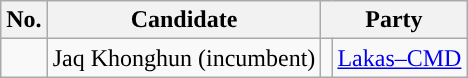<table class="wikitable sortable" style="text-align:left;">
<tr>
<th>No.</th>
<th>Candidate</th>
<th colspan="2">Party</th>
</tr>
<tr>
<td></td>
<td>Jaq Khonghun (incumbent)</td>
<td></td>
<td><a href='#'>Lakas–CMD</a></td>
</tr>
</table>
